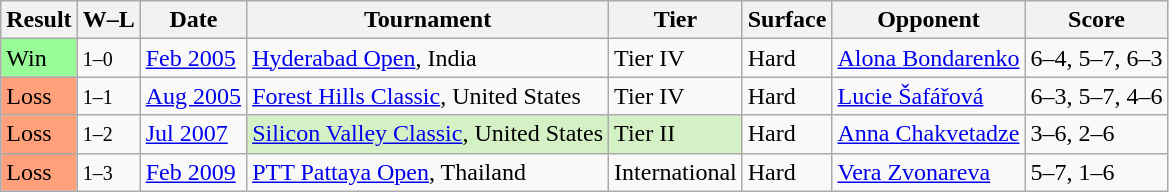<table class="sortable wikitable">
<tr>
<th>Result</th>
<th class="unsortable">W–L</th>
<th>Date</th>
<th>Tournament</th>
<th>Tier</th>
<th>Surface</th>
<th>Opponent</th>
<th class="unsortable">Score</th>
</tr>
<tr>
<td bgcolor="98FB98">Win</td>
<td><small>1–0</small></td>
<td><a href='#'>Feb 2005</a></td>
<td><a href='#'>Hyderabad Open</a>, India</td>
<td>Tier IV</td>
<td>Hard</td>
<td> <a href='#'>Alona Bondarenko</a></td>
<td>6–4, 5–7, 6–3</td>
</tr>
<tr>
<td bgcolor="FFA07A">Loss</td>
<td><small>1–1</small></td>
<td><a href='#'>Aug 2005</a></td>
<td><a href='#'>Forest Hills Classic</a>, United States</td>
<td>Tier IV</td>
<td>Hard</td>
<td> <a href='#'>Lucie Šafářová</a></td>
<td>6–3, 5–7, 4–6</td>
</tr>
<tr>
<td bgcolor="FFA07A">Loss</td>
<td><small>1–2</small></td>
<td><a href='#'>Jul 2007</a></td>
<td bgcolor="#d4f1c5"><a href='#'>Silicon Valley Classic</a>, United States</td>
<td bgcolor="#d4f1c5">Tier II</td>
<td>Hard</td>
<td> <a href='#'>Anna Chakvetadze</a></td>
<td>3–6, 2–6</td>
</tr>
<tr>
<td bgcolor="FFA07A">Loss</td>
<td><small>1–3</small></td>
<td><a href='#'>Feb 2009</a></td>
<td><a href='#'>PTT Pattaya Open</a>, Thailand</td>
<td>International</td>
<td>Hard</td>
<td> <a href='#'>Vera Zvonareva</a></td>
<td>5–7, 1–6</td>
</tr>
</table>
